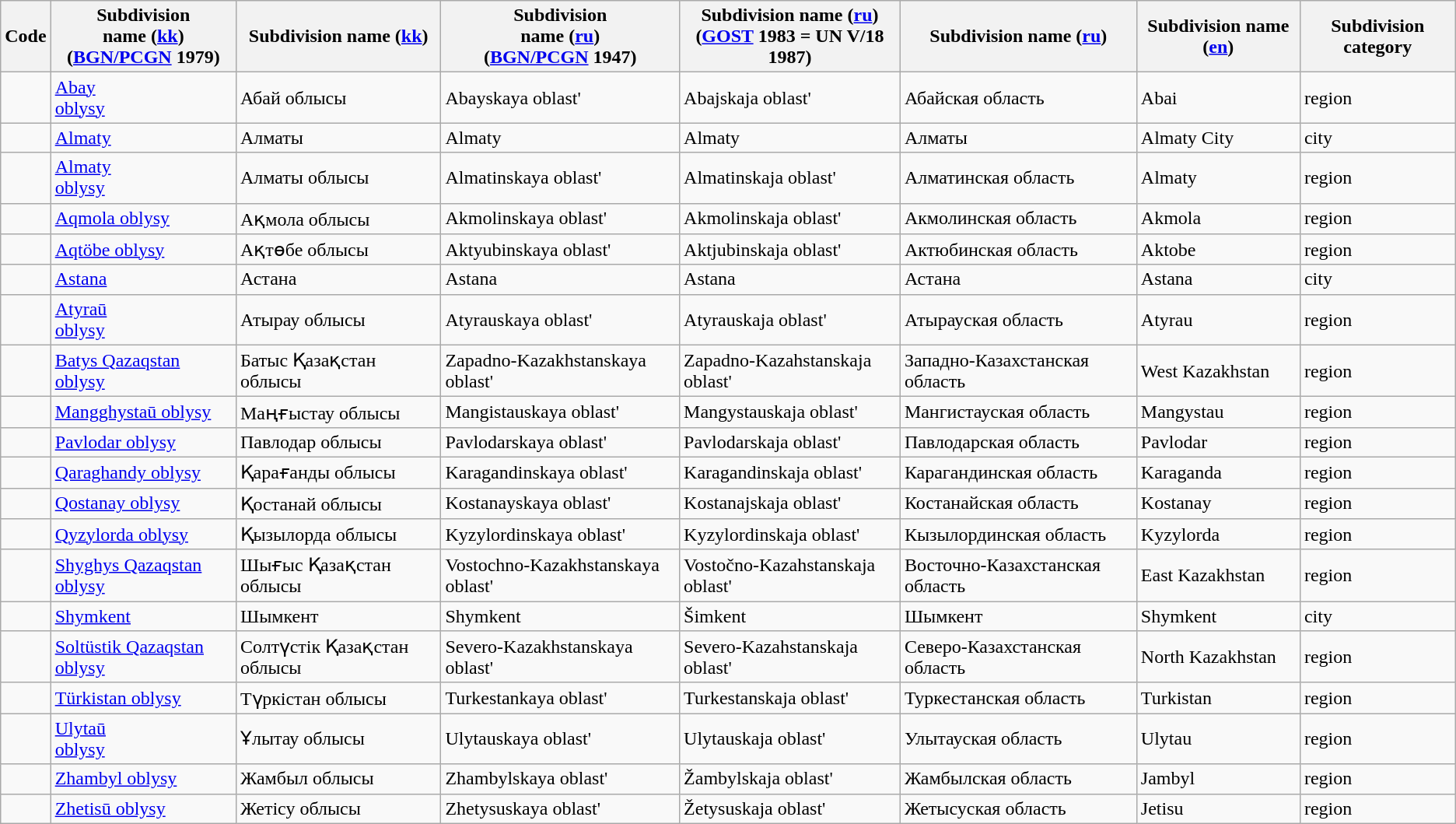<table class="wikitable sortable">
<tr>
<th>Code</th>
<th>Subdivision<br>name (<a href='#'>kk</a>)<br>(<a href='#'>BGN/PCGN</a> 1979)</th>
<th>Subdivision name (<a href='#'>kk</a>)<br></th>
<th>Subdivision<br>name (<a href='#'>ru</a>)<br>(<a href='#'>BGN/PCGN</a> 1947)</th>
<th>Subdivision name (<a href='#'>ru</a>)<br>(<a href='#'>GOST</a> 1983 = UN V/18 1987)</th>
<th>Subdivision name (<a href='#'>ru</a>)<br></th>
<th>Subdivision name (<a href='#'>en</a>)<br></th>
<th>Subdivision category</th>
</tr>
<tr>
<td></td>
<td><a href='#'>Abay<br>oblysy</a></td>
<td>Абай облысы</td>
<td>Abayskaya oblast'</td>
<td>Abajskaja oblast'</td>
<td>Абайская область</td>
<td>Abai</td>
<td>region</td>
</tr>
<tr>
<td></td>
<td><a href='#'>Almaty</a></td>
<td>Алматы</td>
<td>Almaty</td>
<td>Almaty</td>
<td>Алматы</td>
<td>Almaty City</td>
<td>city</td>
</tr>
<tr>
<td></td>
<td><a href='#'>Almaty<br>oblysy</a></td>
<td>Алматы облысы</td>
<td>Almatinskaya oblast'</td>
<td>Almatinskaja oblast'</td>
<td>Алматинская область</td>
<td>Almaty</td>
<td>region</td>
</tr>
<tr>
<td></td>
<td><a href='#'>Aqmola oblysy</a></td>
<td>Ақмола облысы</td>
<td>Akmolinskaya oblast'</td>
<td>Akmolinskaja oblast'</td>
<td>Акмолинская область</td>
<td>Akmola</td>
<td>region</td>
</tr>
<tr>
<td></td>
<td><a href='#'>Aqtöbe oblysy</a></td>
<td>Ақтөбе облысы</td>
<td>Aktyubinskaya oblast'</td>
<td>Aktjubinskaja oblast'</td>
<td>Актюбинская область</td>
<td>Aktobe</td>
<td>region</td>
</tr>
<tr>
<td></td>
<td><a href='#'>Astana</a></td>
<td>Астана</td>
<td>Astana</td>
<td>Astana</td>
<td>Астана</td>
<td>Astana</td>
<td>city</td>
</tr>
<tr>
<td></td>
<td><a href='#'>Atyraū<br>oblysy</a></td>
<td>Атырау облысы</td>
<td>Atyrauskaya oblast'</td>
<td>Atyrauskaja oblast'</td>
<td>Атырауская область</td>
<td>Atyrau</td>
<td>region</td>
</tr>
<tr>
<td></td>
<td><a href='#'>Batys Qazaqstan oblysy</a></td>
<td>Батыс Қазақстан облысы</td>
<td>Zapadno-Kazakhstanskaya oblast'</td>
<td>Zapadno-Kazahstanskaja oblast'</td>
<td>Западно-Казахстанская область</td>
<td>West Kazakhstan</td>
<td>region</td>
</tr>
<tr>
<td></td>
<td><a href='#'>Mangghystaū oblysy</a></td>
<td>Маңғыстау облысы</td>
<td>Mangistauskaya oblast'</td>
<td>Mangystauskaja oblast'</td>
<td>Мангистауская область</td>
<td>Mangystau</td>
<td>region</td>
</tr>
<tr>
<td></td>
<td><a href='#'>Pavlodar oblysy</a></td>
<td>Павлодар облысы</td>
<td>Pavlodarskaya oblast'</td>
<td>Pavlodarskaja oblast'</td>
<td>Павлодарская область</td>
<td>Pavlodar</td>
<td>region</td>
</tr>
<tr>
<td></td>
<td><a href='#'>Qaraghandy oblysy</a></td>
<td>Қарағанды облысы</td>
<td>Karagandinskaya oblast'</td>
<td>Karagandinskaja oblast'</td>
<td>Карагандинская область</td>
<td>Karaganda</td>
<td>region</td>
</tr>
<tr>
<td></td>
<td><a href='#'>Qostanay oblysy</a></td>
<td>Қостанай облысы</td>
<td>Kostanayskaya oblast'</td>
<td>Kostanajskaja oblast'</td>
<td>Костанайская область</td>
<td>Kostanay</td>
<td>region</td>
</tr>
<tr>
<td></td>
<td><a href='#'>Qyzylorda oblysy</a></td>
<td>Қызылорда облысы</td>
<td>Kyzylordinskaya oblast'</td>
<td>Kyzylordinskaja oblast'</td>
<td>Кызылординская область</td>
<td>Kyzylorda</td>
<td>region</td>
</tr>
<tr>
<td></td>
<td><a href='#'>Shyghys Qazaqstan oblysy</a></td>
<td>Шығыс Қазақстан облысы</td>
<td>Vostochno-Kazakhstanskaya oblast'</td>
<td>Vostočno-Kazahstanskaja oblast'</td>
<td>Восточно-Казахстанская область</td>
<td>East Kazakhstan</td>
<td>region</td>
</tr>
<tr>
<td></td>
<td><a href='#'>Shymkent</a></td>
<td>Шымкент</td>
<td>Shymkent</td>
<td>Šimkent</td>
<td>Шымкент</td>
<td>Shymkent</td>
<td>city</td>
</tr>
<tr>
<td></td>
<td><a href='#'>Soltüstik Qazaqstan oblysy</a></td>
<td>Солтүстік Қазақстан облысы</td>
<td>Severo-Kazakhstanskaya oblast'</td>
<td>Severo-Kazahstanskaja oblast'</td>
<td>Северо-Казахстанская область</td>
<td>North Kazakhstan</td>
<td>region</td>
</tr>
<tr>
<td></td>
<td><a href='#'>Türkistan oblysy</a></td>
<td>Түркістан облысы</td>
<td>Turkestankaya oblast'</td>
<td>Turkestanskaja oblast'</td>
<td>Туркестанская область</td>
<td>Turkistan</td>
<td>region</td>
</tr>
<tr>
<td></td>
<td><a href='#'>Ulytaū<br>oblysy</a></td>
<td>Ұлытау облысы</td>
<td>Ulytauskaya oblast'</td>
<td>Ulytauskaja oblast'</td>
<td>Улытауская область</td>
<td>Ulytau</td>
<td>region</td>
</tr>
<tr>
<td></td>
<td><a href='#'>Zhambyl oblysy</a></td>
<td>Жамбыл облысы</td>
<td>Zhambylskaya oblast'</td>
<td>Žambylskaja oblast'</td>
<td>Жамбылская область</td>
<td>Jambyl</td>
<td>region</td>
</tr>
<tr>
<td></td>
<td><a href='#'>Zhetisū oblysy</a></td>
<td>Жетісу облысы</td>
<td>Zhetysuskaya oblast'</td>
<td>Žetysuskaja oblast'</td>
<td>Жетысуская область</td>
<td>Jetisu</td>
<td>region</td>
</tr>
</table>
